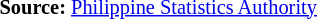<table style="font-size:85%;" '|>
<tr>
<td><br><p>
<strong>Source:</strong> <a href='#'>Philippine Statistics Authority</a></p></td>
</tr>
</table>
